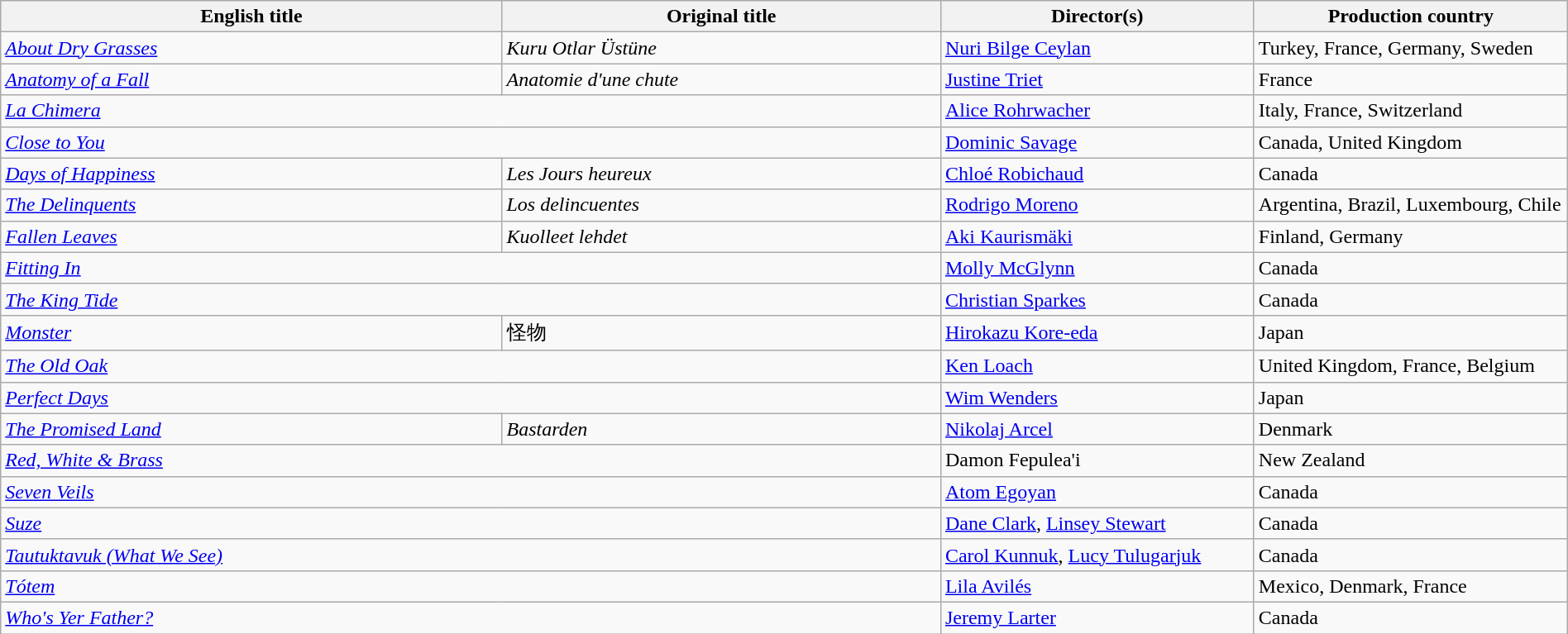<table class="wikitable" width=100%>
<tr>
<th scope="col" width="32%">English title</th>
<th scope="col" width="28%">Original title</th>
<th scope="col" width="20%">Director(s)</th>
<th scope="col" width="20%">Production country</th>
</tr>
<tr>
<td><em><a href='#'>About Dry Grasses</a></em></td>
<td><em>Kuru Otlar Üstüne</em></td>
<td><a href='#'>Nuri Bilge Ceylan</a></td>
<td>Turkey, France, Germany, Sweden</td>
</tr>
<tr>
<td><em><a href='#'>Anatomy of a Fall</a></em></td>
<td><em>Anatomie d'une chute</em></td>
<td><a href='#'>Justine Triet</a></td>
<td>France</td>
</tr>
<tr>
<td colspan=2><em><a href='#'>La Chimera</a></em></td>
<td><a href='#'>Alice Rohrwacher</a></td>
<td>Italy, France, Switzerland</td>
</tr>
<tr>
<td colspan=2><em><a href='#'>Close to You</a></em></td>
<td><a href='#'>Dominic Savage</a></td>
<td>Canada, United Kingdom</td>
</tr>
<tr>
<td><em><a href='#'>Days of Happiness</a></em></td>
<td><em>Les Jours heureux</em></td>
<td><a href='#'>Chloé Robichaud</a></td>
<td>Canada</td>
</tr>
<tr>
<td><em><a href='#'>The Delinquents</a></em></td>
<td><em>Los delincuentes</em></td>
<td><a href='#'>Rodrigo Moreno</a></td>
<td>Argentina, Brazil, Luxembourg, Chile</td>
</tr>
<tr>
<td><em><a href='#'>Fallen Leaves</a></em></td>
<td><em>Kuolleet lehdet</em></td>
<td><a href='#'>Aki Kaurismäki</a></td>
<td>Finland, Germany</td>
</tr>
<tr>
<td colspan=2><em><a href='#'>Fitting In</a></em></td>
<td><a href='#'>Molly McGlynn</a></td>
<td>Canada</td>
</tr>
<tr>
<td colspan=2><em><a href='#'>The King Tide</a></em></td>
<td><a href='#'>Christian Sparkes</a></td>
<td>Canada</td>
</tr>
<tr>
<td><em><a href='#'>Monster</a></em></td>
<td>怪物</td>
<td><a href='#'>Hirokazu Kore-eda</a></td>
<td>Japan</td>
</tr>
<tr>
<td colspan=2><em><a href='#'>The Old Oak</a></em></td>
<td><a href='#'>Ken Loach</a></td>
<td>United Kingdom, France, Belgium</td>
</tr>
<tr>
<td colspan=2><em><a href='#'>Perfect Days</a></em></td>
<td><a href='#'>Wim Wenders</a></td>
<td>Japan</td>
</tr>
<tr>
<td><em><a href='#'>The Promised Land</a></em></td>
<td><em>Bastarden</em></td>
<td><a href='#'>Nikolaj Arcel</a></td>
<td>Denmark</td>
</tr>
<tr>
<td colspan=2><em><a href='#'>Red, White & Brass</a></em></td>
<td>Damon Fepulea'i</td>
<td>New Zealand</td>
</tr>
<tr>
<td colspan=2><em><a href='#'>Seven Veils</a></em></td>
<td><a href='#'>Atom Egoyan</a></td>
<td>Canada</td>
</tr>
<tr>
<td colspan=2><em><a href='#'>Suze</a></em></td>
<td><a href='#'>Dane Clark</a>, <a href='#'>Linsey Stewart</a></td>
<td>Canada</td>
</tr>
<tr>
<td colspan=2><em><a href='#'>Tautuktavuk (What We See)</a></em></td>
<td><a href='#'>Carol Kunnuk</a>, <a href='#'>Lucy Tulugarjuk</a></td>
<td>Canada</td>
</tr>
<tr>
<td colspan=2><em><a href='#'>Tótem</a></em></td>
<td><a href='#'>Lila Avilés</a></td>
<td>Mexico, Denmark, France</td>
</tr>
<tr>
<td colspan=2><em><a href='#'>Who's Yer Father?</a></em></td>
<td><a href='#'>Jeremy Larter</a></td>
<td>Canada</td>
</tr>
</table>
